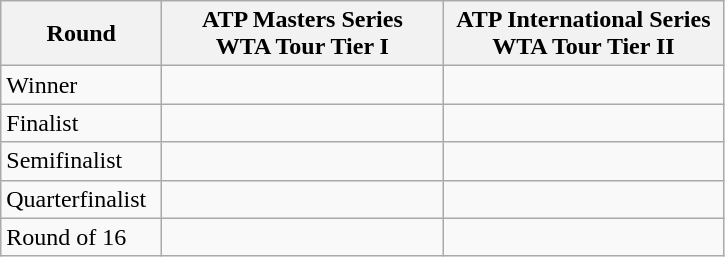<table class="wikitable">
<tr>
<th width=100>Round</th>
<th width=180>ATP Masters Series<br> WTA Tour Tier I</th>
<th width=180>ATP International Series <br> WTA Tour Tier II</th>
</tr>
<tr>
<td>Winner</td>
<td></td>
<td></td>
</tr>
<tr>
<td>Finalist</td>
<td></td>
<td></td>
</tr>
<tr>
<td>Semifinalist</td>
<td></td>
<td></td>
</tr>
<tr>
<td>Quarterfinalist</td>
<td></td>
<td></td>
</tr>
<tr>
<td>Round of 16</td>
<td></td>
<td></td>
</tr>
</table>
